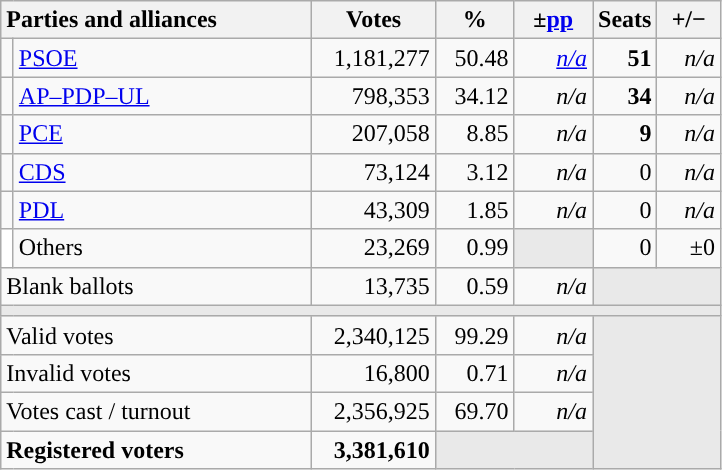<table class="wikitable" style="text-align:right;">
<tr>
<th style="text-align:left;" colspan="2" width="200">Parties and alliances</th>
<th width="75">Votes</th>
<th width="45">%</th>
<th width="45">±<a href='#'>pp</a></th>
<th width="35">Seats</th>
<th width="35">+/−</th>
</tr>
<tr>
<td width="1" style="color:inherit;background:"></td>
<td align="left"><a href='#'>PSOE</a></td>
<td>1,181,277</td>
<td>50.48</td>
<td><em><a href='#'>n/a</a></em></td>
<td><strong>51</strong></td>
<td><em>n/a</em></td>
</tr>
<tr>
<td style="color:inherit;background:"></td>
<td align="left"><a href='#'>AP–PDP–UL</a></td>
<td>798,353</td>
<td>34.12</td>
<td><em>n/a</em></td>
<td><strong>34</strong></td>
<td><em>n/a</em></td>
</tr>
<tr>
<td style="color:inherit;background:"></td>
<td align="left"><a href='#'>PCE</a></td>
<td>207,058</td>
<td>8.85</td>
<td><em>n/a</em></td>
<td><strong>9</strong></td>
<td><em>n/a</em></td>
</tr>
<tr>
<td style="color:inherit;background:"></td>
<td align="left"><a href='#'>CDS</a></td>
<td>73,124</td>
<td>3.12</td>
<td><em>n/a</em></td>
<td>0</td>
<td><em>n/a</em></td>
</tr>
<tr>
<td style="color:inherit;background:"></td>
<td align="left"><a href='#'>PDL</a></td>
<td>43,309</td>
<td>1.85</td>
<td><em>n/a</em></td>
<td>0</td>
<td><em>n/a</em></td>
</tr>
<tr>
<td bgcolor="white"></td>
<td align="left">Others</td>
<td>23,269</td>
<td>0.99</td>
<td bgcolor="#E9E9E9"></td>
<td>0</td>
<td>±0</td>
</tr>
<tr>
<td align="left" colspan="2">Blank ballots</td>
<td>13,735</td>
<td>0.59</td>
<td><em>n/a</em></td>
<td bgcolor="#E9E9E9" colspan="2"></td>
</tr>
<tr>
<td colspan="7" bgcolor="#E9E9E9"></td>
</tr>
<tr>
<td align="left" colspan="2">Valid votes</td>
<td>2,340,125</td>
<td>99.29</td>
<td><em>n/a</em></td>
<td bgcolor="#E9E9E9" colspan="2" rowspan="4"></td>
</tr>
<tr>
<td align="left" colspan="2">Invalid votes</td>
<td>16,800</td>
<td>0.71</td>
<td><em>n/a</em></td>
</tr>
<tr>
<td align="left" colspan="2">Votes cast / turnout</td>
<td>2,356,925</td>
<td>69.70</td>
<td><em>n/a</em></td>
</tr>
<tr style="font-weight:bold;">
<td align="left" colspan="2">Registered voters</td>
<td>3,381,610</td>
<td bgcolor="#E9E9E9" colspan="2"></td>
</tr>
</table>
